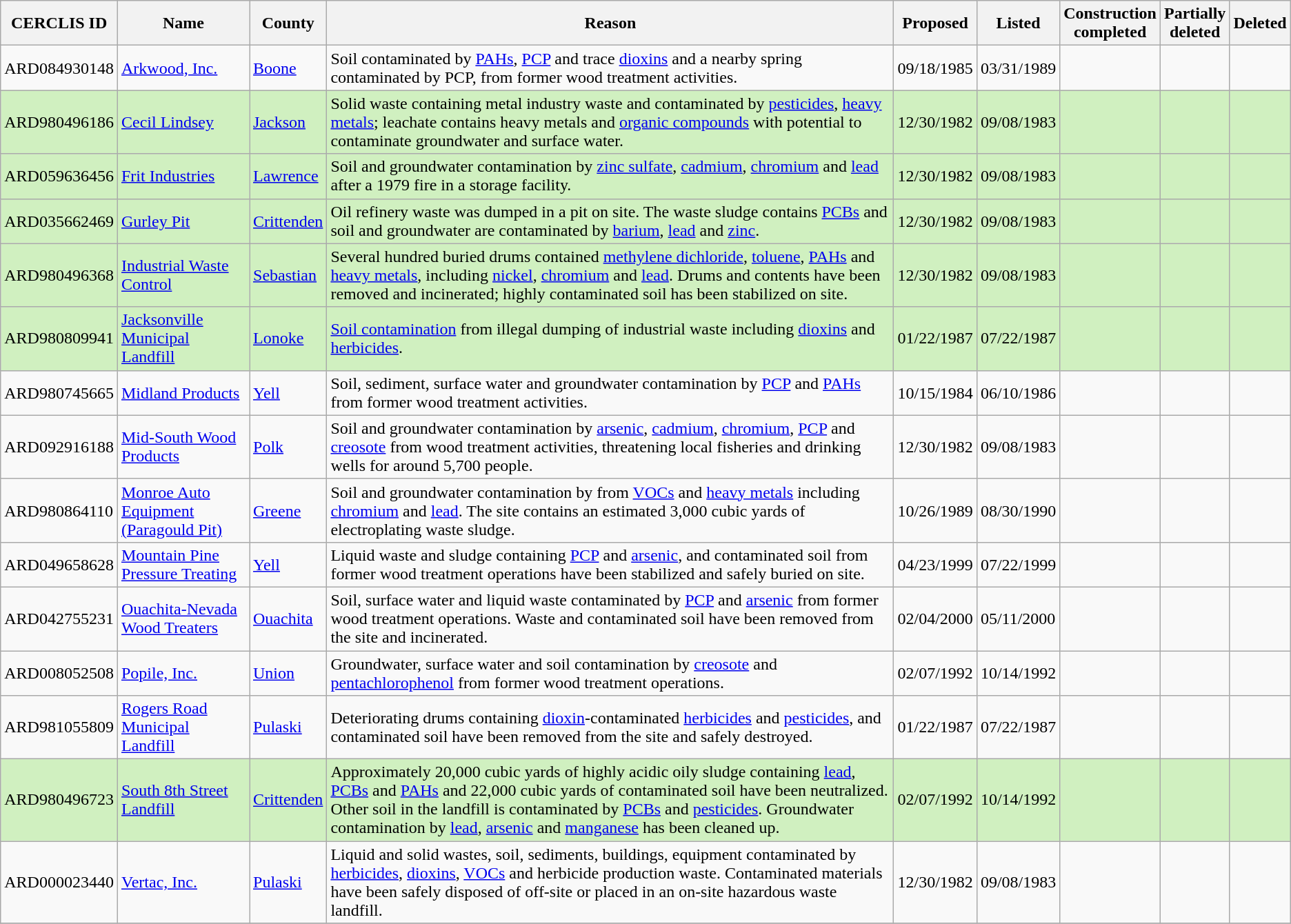<table class="wikitable sortable">
<tr>
<th>CERCLIS ID</th>
<th>Name</th>
<th>County</th>
<th>Reason</th>
<th>Proposed</th>
<th>Listed</th>
<th>Construction<br>completed</th>
<th>Partially<br>deleted</th>
<th>Deleted</th>
</tr>
<tr>
<td>ARD084930148</td>
<td><a href='#'>Arkwood, Inc.</a></td>
<td><a href='#'>Boone</a></td>
<td>Soil contaminated by <a href='#'>PAHs</a>, <a href='#'>PCP</a> and trace <a href='#'>dioxins</a> and a nearby spring contaminated by PCP, from former wood treatment activities.</td>
<td>09/18/1985</td>
<td>03/31/1989</td>
<td></td>
<td></td>
<td></td>
</tr>
<tr style="background:#d0f0c0">
<td>ARD980496186</td>
<td><a href='#'>Cecil Lindsey</a></td>
<td><a href='#'>Jackson</a></td>
<td>Solid waste containing metal industry waste and contaminated by <a href='#'>pesticides</a>, <a href='#'>heavy metals</a>; leachate contains heavy metals and <a href='#'>organic compounds</a> with potential to contaminate groundwater and surface water.</td>
<td>12/30/1982</td>
<td>09/08/1983</td>
<td></td>
<td></td>
<td></td>
</tr>
<tr style="background:#d0f0c0">
<td>ARD059636456</td>
<td><a href='#'>Frit Industries</a></td>
<td><a href='#'>Lawrence</a></td>
<td>Soil and groundwater contamination by <a href='#'>zinc sulfate</a>, <a href='#'>cadmium</a>, <a href='#'>chromium</a> and <a href='#'>lead</a> after a 1979 fire in a storage facility.</td>
<td>12/30/1982</td>
<td>09/08/1983</td>
<td></td>
<td></td>
<td></td>
</tr>
<tr style="background:#d0f0c0">
<td>ARD035662469</td>
<td><a href='#'>Gurley Pit</a></td>
<td><a href='#'>Crittenden</a></td>
<td>Oil refinery waste was dumped in a pit on site.  The waste sludge contains <a href='#'>PCBs</a> and soil and groundwater are contaminated by <a href='#'>barium</a>, <a href='#'>lead</a> and <a href='#'>zinc</a>.</td>
<td>12/30/1982</td>
<td>09/08/1983</td>
<td></td>
<td></td>
<td></td>
</tr>
<tr style="background:#d0f0c0">
<td>ARD980496368</td>
<td><a href='#'>Industrial Waste Control</a></td>
<td><a href='#'>Sebastian</a></td>
<td>Several hundred buried drums contained <a href='#'>methylene dichloride</a>, <a href='#'>toluene</a>, <a href='#'>PAHs</a> and <a href='#'>heavy metals</a>, including <a href='#'>nickel</a>, <a href='#'>chromium</a> and <a href='#'>lead</a>.  Drums and contents have been removed and incinerated; highly contaminated soil has been stabilized on site.</td>
<td>12/30/1982</td>
<td>09/08/1983</td>
<td></td>
<td></td>
<td></td>
</tr>
<tr style="background:#d0f0c0">
<td>ARD980809941</td>
<td><a href='#'>Jacksonville Municipal Landfill</a></td>
<td><a href='#'>Lonoke</a></td>
<td><a href='#'>Soil contamination</a> from illegal dumping of industrial waste including <a href='#'>dioxins</a> and <a href='#'>herbicides</a>.</td>
<td>01/22/1987</td>
<td>07/22/1987</td>
<td></td>
<td></td>
<td></td>
</tr>
<tr>
<td>ARD980745665</td>
<td><a href='#'>Midland Products</a></td>
<td><a href='#'>Yell</a></td>
<td>Soil, sediment, surface water and groundwater contamination by <a href='#'>PCP</a> and <a href='#'>PAHs</a> from former wood treatment activities.</td>
<td>10/15/1984</td>
<td>06/10/1986</td>
<td></td>
<td></td>
<td></td>
</tr>
<tr>
<td>ARD092916188</td>
<td><a href='#'>Mid-South Wood Products</a></td>
<td><a href='#'>Polk</a></td>
<td>Soil and groundwater contamination by <a href='#'>arsenic</a>, <a href='#'>cadmium</a>, <a href='#'>chromium</a>, <a href='#'>PCP</a> and <a href='#'>creosote</a> from wood treatment activities, threatening local fisheries and drinking wells for around 5,700 people.</td>
<td>12/30/1982</td>
<td>09/08/1983</td>
<td></td>
<td></td>
<td></td>
</tr>
<tr>
<td>ARD980864110</td>
<td><a href='#'>Monroe Auto Equipment (Paragould Pit)</a></td>
<td><a href='#'>Greene</a></td>
<td>Soil and groundwater contamination by from <a href='#'>VOCs</a> and <a href='#'>heavy metals</a> including <a href='#'>chromium</a> and <a href='#'>lead</a>.  The site contains an estimated 3,000 cubic yards of electroplating waste sludge.</td>
<td>10/26/1989</td>
<td>08/30/1990</td>
<td></td>
<td></td>
<td></td>
</tr>
<tr>
<td>ARD049658628</td>
<td><a href='#'>Mountain Pine Pressure Treating</a></td>
<td><a href='#'>Yell</a></td>
<td>Liquid waste and sludge containing <a href='#'>PCP</a> and <a href='#'>arsenic</a>, and contaminated soil from former wood treatment operations have been stabilized and safely buried on site.</td>
<td>04/23/1999</td>
<td>07/22/1999</td>
<td></td>
<td></td>
<td></td>
</tr>
<tr>
<td>ARD042755231</td>
<td><a href='#'>Ouachita-Nevada Wood Treaters</a></td>
<td><a href='#'>Ouachita</a></td>
<td>Soil, surface water and liquid waste contaminated by <a href='#'>PCP</a> and <a href='#'>arsenic</a> from former wood treatment operations. Waste and contaminated soil have been removed from the site and incinerated.</td>
<td>02/04/2000</td>
<td>05/11/2000</td>
<td></td>
<td></td>
<td></td>
</tr>
<tr>
<td>ARD008052508</td>
<td><a href='#'>Popile, Inc.</a></td>
<td><a href='#'>Union</a></td>
<td>Groundwater, surface water and soil contamination by <a href='#'>creosote</a> and <a href='#'>pentachlorophenol</a> from former wood treatment operations.</td>
<td>02/07/1992</td>
<td>10/14/1992</td>
<td></td>
<td></td>
<td></td>
</tr>
<tr>
<td>ARD981055809</td>
<td><a href='#'>Rogers Road Municipal Landfill</a></td>
<td><a href='#'>Pulaski</a></td>
<td>Deteriorating drums containing <a href='#'>dioxin</a>-contaminated <a href='#'>herbicides</a> and <a href='#'>pesticides</a>, and contaminated soil have been removed from the site and safely destroyed.</td>
<td>01/22/1987</td>
<td>07/22/1987</td>
<td></td>
<td></td>
<td></td>
</tr>
<tr style="background:#d0f0c0">
<td>ARD980496723</td>
<td><a href='#'>South 8th Street Landfill</a></td>
<td><a href='#'>Crittenden</a></td>
<td>Approximately 20,000 cubic yards of highly acidic oily sludge containing <a href='#'>lead</a>, <a href='#'>PCBs</a> and <a href='#'>PAHs</a> and 22,000 cubic yards of contaminated soil have been neutralized.  Other soil in the landfill is contaminated by <a href='#'>PCBs</a> and <a href='#'>pesticides</a>.  Groundwater contamination by <a href='#'>lead</a>, <a href='#'>arsenic</a> and <a href='#'>manganese</a> has been cleaned up.</td>
<td>02/07/1992</td>
<td>10/14/1992</td>
<td></td>
<td></td>
<td></td>
</tr>
<tr>
<td>ARD000023440</td>
<td><a href='#'>Vertac, Inc.</a></td>
<td><a href='#'>Pulaski</a></td>
<td>Liquid and solid wastes, soil, sediments, buildings, equipment contaminated by <a href='#'>herbicides</a>, <a href='#'>dioxins</a>, <a href='#'>VOCs</a> and herbicide production waste.  Contaminated materials have been safely disposed of off-site or placed in an on-site hazardous waste landfill.</td>
<td>12/30/1982</td>
<td>09/08/1983</td>
<td></td>
<td></td>
<td></td>
</tr>
<tr>
</tr>
</table>
